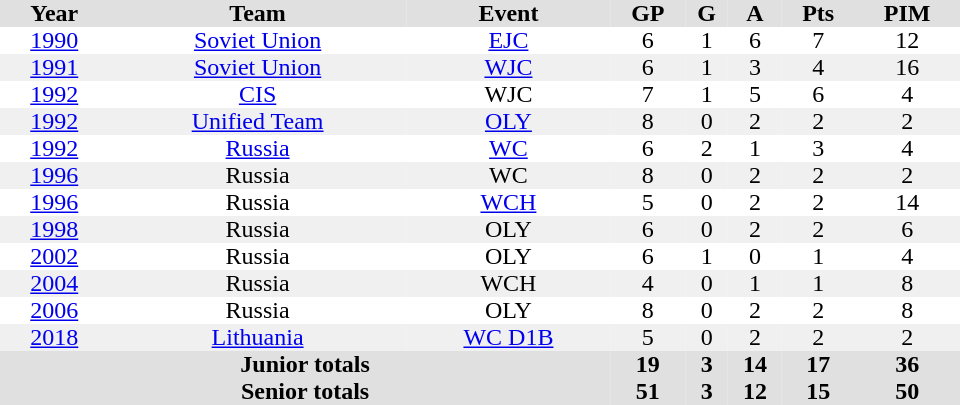<table border="0" cellpadding="0" cellspacing="0" ID="Table3" style="text-align:center; width:40em">
<tr bgcolor="#e0e0e0">
<th>Year</th>
<th>Team</th>
<th>Event</th>
<th rowspan="102" bgcolor="#ffffff"></th>
<th>GP</th>
<th>G</th>
<th>A</th>
<th>Pts</th>
<th>PIM</th>
</tr>
<tr>
<td><a href='#'>1990</a></td>
<td><a href='#'>Soviet Union</a></td>
<td><a href='#'>EJC</a></td>
<td>6</td>
<td>1</td>
<td>6</td>
<td>7</td>
<td>12</td>
</tr>
<tr bgcolor="#f0f0f0">
<td><a href='#'>1991</a></td>
<td><a href='#'>Soviet Union</a></td>
<td><a href='#'>WJC</a></td>
<td>6</td>
<td>1</td>
<td>3</td>
<td>4</td>
<td>16</td>
</tr>
<tr>
<td><a href='#'>1992</a></td>
<td><a href='#'>CIS</a></td>
<td>WJC</td>
<td>7</td>
<td>1</td>
<td>5</td>
<td>6</td>
<td>4</td>
</tr>
<tr bgcolor="#f0f0f0">
<td><a href='#'>1992</a></td>
<td><a href='#'>Unified Team</a></td>
<td><a href='#'>OLY</a></td>
<td>8</td>
<td>0</td>
<td>2</td>
<td>2</td>
<td>2</td>
</tr>
<tr>
<td><a href='#'>1992</a></td>
<td><a href='#'>Russia</a></td>
<td><a href='#'>WC</a></td>
<td>6</td>
<td>2</td>
<td>1</td>
<td>3</td>
<td>4</td>
</tr>
<tr bgcolor="#f0f0f0">
<td><a href='#'>1996</a></td>
<td>Russia</td>
<td>WC</td>
<td>8</td>
<td>0</td>
<td>2</td>
<td>2</td>
<td>2</td>
</tr>
<tr>
<td><a href='#'>1996</a></td>
<td>Russia</td>
<td><a href='#'>WCH</a></td>
<td>5</td>
<td>0</td>
<td>2</td>
<td>2</td>
<td>14</td>
</tr>
<tr bgcolor="#f0f0f0">
<td><a href='#'>1998</a></td>
<td>Russia</td>
<td>OLY</td>
<td>6</td>
<td>0</td>
<td>2</td>
<td>2</td>
<td>6</td>
</tr>
<tr>
<td><a href='#'>2002</a></td>
<td>Russia</td>
<td>OLY</td>
<td>6</td>
<td>1</td>
<td>0</td>
<td>1</td>
<td>4</td>
</tr>
<tr bgcolor="#f0f0f0">
<td><a href='#'>2004</a></td>
<td>Russia</td>
<td>WCH</td>
<td>4</td>
<td>0</td>
<td>1</td>
<td>1</td>
<td>8</td>
</tr>
<tr>
<td><a href='#'>2006</a></td>
<td>Russia</td>
<td>OLY</td>
<td>8</td>
<td>0</td>
<td>2</td>
<td>2</td>
<td>8</td>
</tr>
<tr bgcolor="#f0f0f0">
<td><a href='#'>2018</a></td>
<td><a href='#'>Lithuania</a></td>
<td><a href='#'>WC D1B</a></td>
<td>5</td>
<td>0</td>
<td>2</td>
<td>2</td>
<td>2</td>
</tr>
<tr bgcolor="#e0e0e0">
<th colspan=4>Junior totals</th>
<th>19</th>
<th>3</th>
<th>14</th>
<th>17</th>
<th>36</th>
</tr>
<tr bgcolor="#e0e0e0">
<th colspan=4>Senior totals</th>
<th>51</th>
<th>3</th>
<th>12</th>
<th>15</th>
<th>50</th>
</tr>
</table>
